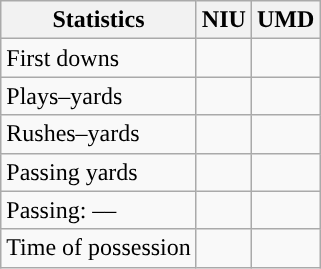<table class="wikitable" style="float:left">
<tr>
<th>Statistics</th>
<th>NIU</th>
<th>UMD</th>
</tr>
<tr>
<td>First downs</td>
<td></td>
<td></td>
</tr>
<tr>
<td>Plays–yards</td>
<td></td>
<td></td>
</tr>
<tr>
<td>Rushes–yards</td>
<td></td>
<td></td>
</tr>
<tr>
<td>Passing yards</td>
<td></td>
<td></td>
</tr>
<tr>
<td>Passing: ––</td>
<td></td>
<td></td>
</tr>
<tr>
<td>Time of possession</td>
<td></td>
<td></td>
</tr>
</table>
